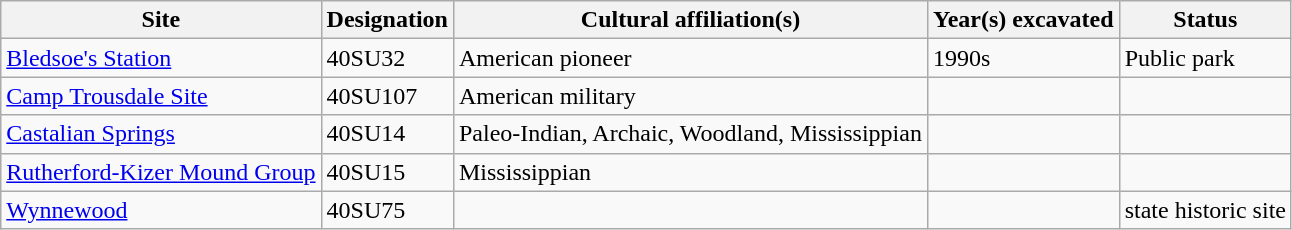<table class="wikitable">
<tr>
<th>Site</th>
<th>Designation</th>
<th>Cultural affiliation(s)</th>
<th>Year(s) excavated</th>
<th>Status</th>
</tr>
<tr>
<td><a href='#'>Bledsoe's Station</a></td>
<td>40SU32</td>
<td>American pioneer</td>
<td>1990s</td>
<td>Public park</td>
</tr>
<tr>
<td><a href='#'>Camp Trousdale Site</a></td>
<td>40SU107</td>
<td>American military</td>
<td></td>
<td></td>
</tr>
<tr>
<td><a href='#'>Castalian Springs</a></td>
<td>40SU14</td>
<td>Paleo-Indian, Archaic, Woodland, Mississippian</td>
<td></td>
<td></td>
</tr>
<tr>
<td><a href='#'>Rutherford-Kizer Mound Group</a></td>
<td>40SU15</td>
<td>Mississippian</td>
<td></td>
<td></td>
</tr>
<tr>
<td><a href='#'>Wynnewood</a></td>
<td>40SU75</td>
<td></td>
<td></td>
<td>state historic site</td>
</tr>
</table>
